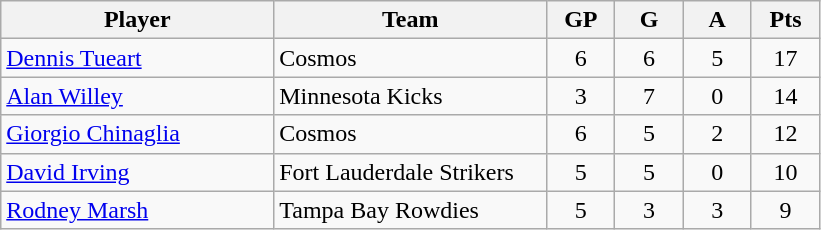<table class="wikitable">
<tr>
<th width="30%">Player</th>
<th width="30%">Team</th>
<th width="7.5%">GP</th>
<th width="7.5%">G</th>
<th width="7.5%">A</th>
<th width="7.5%">Pts</th>
</tr>
<tr align=center>
<td align=left><a href='#'>Dennis Tueart</a></td>
<td align=left>Cosmos</td>
<td>6</td>
<td>6</td>
<td>5</td>
<td>17</td>
</tr>
<tr align=center>
<td align=left><a href='#'>Alan Willey</a></td>
<td align=left>Minnesota Kicks</td>
<td>3</td>
<td>7</td>
<td>0</td>
<td>14</td>
</tr>
<tr align=center>
<td align=left><a href='#'>Giorgio Chinaglia</a></td>
<td align=left>Cosmos</td>
<td>6</td>
<td>5</td>
<td>2</td>
<td>12</td>
</tr>
<tr align=center>
<td align=left><a href='#'>David Irving</a></td>
<td align=left>Fort Lauderdale Strikers</td>
<td>5</td>
<td>5</td>
<td>0</td>
<td>10</td>
</tr>
<tr align=center>
<td align=left><a href='#'>Rodney Marsh</a></td>
<td align=left>Tampa Bay Rowdies</td>
<td>5</td>
<td>3</td>
<td>3</td>
<td>9</td>
</tr>
</table>
